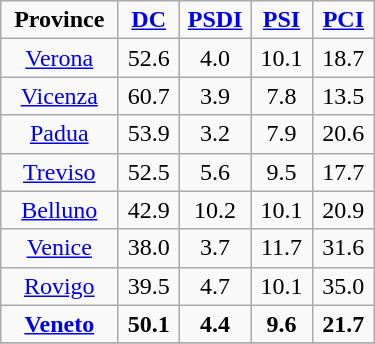<table class="wikitable" style="text-align:center; width:250px">
<tr>
<td style="width:100px"><strong>Province</strong></td>
<td style="width:50px"><strong><a href='#'>DC</a></strong></td>
<td style="width:50px"><strong><a href='#'>PSDI</a></strong></td>
<td style="width:50px"><strong><a href='#'>PSI</a></strong></td>
<td style="width:50px"><strong><a href='#'>PCI</a></strong></td>
</tr>
<tr>
<td><a href='#'>Verona</a></td>
<td>52.6</td>
<td>4.0</td>
<td>10.1</td>
<td>18.7</td>
</tr>
<tr>
<td><a href='#'>Vicenza</a></td>
<td>60.7</td>
<td>3.9</td>
<td>7.8</td>
<td>13.5</td>
</tr>
<tr>
<td><a href='#'>Padua</a></td>
<td>53.9</td>
<td>3.2</td>
<td>7.9</td>
<td>20.6</td>
</tr>
<tr>
<td><a href='#'>Treviso</a></td>
<td>52.5</td>
<td>5.6</td>
<td>9.5</td>
<td>17.7</td>
</tr>
<tr>
<td><a href='#'>Belluno</a></td>
<td>42.9</td>
<td>10.2</td>
<td>10.1</td>
<td>20.9</td>
</tr>
<tr>
<td><a href='#'>Venice</a></td>
<td>38.0</td>
<td>3.7</td>
<td>11.7</td>
<td>31.6</td>
</tr>
<tr>
<td><a href='#'>Rovigo</a></td>
<td>39.5</td>
<td>4.7</td>
<td>10.1</td>
<td>35.0</td>
</tr>
<tr>
<td><strong><a href='#'>Veneto</a></strong></td>
<td><strong>50.1</strong></td>
<td><strong>4.4</strong></td>
<td><strong>9.6</strong></td>
<td><strong>21.7</strong></td>
</tr>
<tr>
</tr>
</table>
